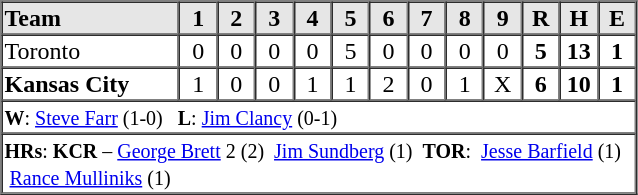<table border=1 cellspacing=0 width=425 style="margin-left:3em;">
<tr style="text-align:center; background-color:#e6e6e6;">
<th align=left width=28%>Team</th>
<th width=6%>1</th>
<th width=6%>2</th>
<th width=6%>3</th>
<th width=6%>4</th>
<th width=6%>5</th>
<th width=6%>6</th>
<th width=6%>7</th>
<th width=6%>8</th>
<th width=6%>9</th>
<th width=6%>R</th>
<th width=6%>H</th>
<th width=6%>E</th>
</tr>
<tr style="text-align:center;">
<td align=left>Toronto</td>
<td>0</td>
<td>0</td>
<td>0</td>
<td>0</td>
<td>5</td>
<td>0</td>
<td>0</td>
<td>0</td>
<td>0</td>
<td><strong>5</strong></td>
<td><strong>13</strong></td>
<td><strong>1</strong></td>
</tr>
<tr style="text-align:center;">
<td align=left><strong>Kansas City</strong></td>
<td>1</td>
<td>0</td>
<td>0</td>
<td>1</td>
<td>1</td>
<td>2</td>
<td>0</td>
<td>1</td>
<td>X</td>
<td><strong>6</strong></td>
<td><strong>10</strong></td>
<td><strong>1</strong></td>
</tr>
<tr style="text-align:left;">
<td colspan=13><small><strong>W</strong>: <a href='#'>Steve Farr</a> (1-0)   <strong>L</strong>: <a href='#'>Jim Clancy</a> (0-1)  </small></td>
</tr>
<tr style="text-align:left;">
<td colspan=13><small><strong>HRs</strong>: <strong>KCR</strong> – <a href='#'>George Brett</a> 2 (2)  <a href='#'>Jim Sundberg</a> (1)  <strong>TOR</strong>:  <a href='#'>Jesse Barfield</a> (1)  <a href='#'>Rance Mulliniks</a> (1)</small></td>
</tr>
</table>
